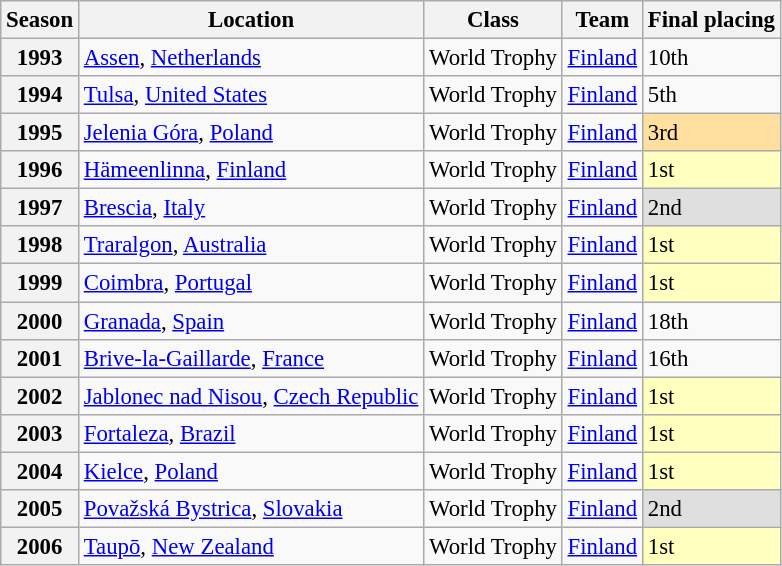<table class="wikitable" style="font-size: 95%;">
<tr>
<th>Season</th>
<th>Location</th>
<th>Class</th>
<th>Team</th>
<th>Final placing</th>
</tr>
<tr>
<th>1993</th>
<td> <a href='#'>Assen</a>, <a href='#'>Netherlands</a></td>
<td>World Trophy</td>
<td><a href='#'>Finland</a></td>
<td>10th</td>
</tr>
<tr>
<th>1994</th>
<td> <a href='#'>Tulsa</a>, <a href='#'>United States</a></td>
<td>World Trophy</td>
<td><a href='#'>Finland</a></td>
<td>5th</td>
</tr>
<tr>
<th>1995</th>
<td> <a href='#'>Jelenia Góra</a>, <a href='#'>Poland</a></td>
<td>World Trophy</td>
<td><a href='#'>Finland</a></td>
<td style="background:#FFDF9F;">3rd</td>
</tr>
<tr>
<th>1996</th>
<td> <a href='#'>Hämeenlinna</a>, <a href='#'>Finland</a></td>
<td>World Trophy</td>
<td><a href='#'>Finland</a></td>
<td style="background:#FFFFBF;">1st</td>
</tr>
<tr>
<th>1997</th>
<td> <a href='#'>Brescia</a>, <a href='#'>Italy</a></td>
<td>World Trophy</td>
<td><a href='#'>Finland</a></td>
<td style="background:#DFDFDF;">2nd</td>
</tr>
<tr>
<th>1998</th>
<td> <a href='#'>Traralgon</a>, <a href='#'>Australia</a></td>
<td>World Trophy</td>
<td><a href='#'>Finland</a></td>
<td style="background:#FFFFBF;">1st</td>
</tr>
<tr>
<th>1999</th>
<td> <a href='#'>Coimbra</a>, <a href='#'>Portugal</a></td>
<td>World Trophy</td>
<td><a href='#'>Finland</a></td>
<td style="background:#FFFFBF;">1st</td>
</tr>
<tr>
<th>2000</th>
<td> <a href='#'>Granada</a>, <a href='#'>Spain</a></td>
<td>World Trophy</td>
<td><a href='#'>Finland</a></td>
<td>18th</td>
</tr>
<tr>
<th>2001</th>
<td> <a href='#'>Brive-la-Gaillarde</a>, <a href='#'>France</a></td>
<td>World Trophy</td>
<td><a href='#'>Finland</a></td>
<td>16th</td>
</tr>
<tr>
<th>2002</th>
<td> <a href='#'>Jablonec nad Nisou</a>, <a href='#'>Czech Republic</a></td>
<td>World Trophy</td>
<td><a href='#'>Finland</a></td>
<td style="background:#FFFFBF;">1st</td>
</tr>
<tr>
<th>2003</th>
<td> <a href='#'>Fortaleza</a>, <a href='#'>Brazil</a></td>
<td>World Trophy</td>
<td><a href='#'>Finland</a></td>
<td style="background:#FFFFBF;">1st</td>
</tr>
<tr>
<th>2004</th>
<td> <a href='#'>Kielce</a>, <a href='#'>Poland</a></td>
<td>World Trophy</td>
<td><a href='#'>Finland</a></td>
<td style="background:#FFFFBF;">1st</td>
</tr>
<tr>
<th>2005</th>
<td> <a href='#'>Považská Bystrica</a>, <a href='#'>Slovakia</a></td>
<td>World Trophy</td>
<td><a href='#'>Finland</a></td>
<td style="background:#DFDFDF;">2nd</td>
</tr>
<tr>
<th>2006</th>
<td> <a href='#'>Taupō</a>, <a href='#'>New Zealand</a></td>
<td>World Trophy</td>
<td><a href='#'>Finland</a></td>
<td style="background:#FFFFBF;">1st</td>
</tr>
</table>
